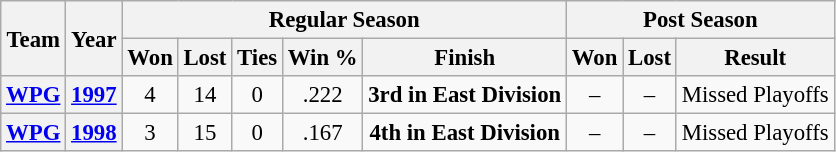<table class="wikitable" style="font-size: 95%; text-align:center;">
<tr>
<th rowspan="2">Team</th>
<th rowspan="2">Year</th>
<th colspan="5">Regular Season</th>
<th colspan="4">Post Season</th>
</tr>
<tr>
<th>Won</th>
<th>Lost</th>
<th>Ties</th>
<th>Win %</th>
<th>Finish</th>
<th>Won</th>
<th>Lost</th>
<th>Result</th>
</tr>
<tr>
<th><a href='#'>WPG</a></th>
<th><a href='#'>1997</a></th>
<td>4</td>
<td>14</td>
<td>0</td>
<td>.222</td>
<td><strong>3rd in East Division</strong></td>
<td>–</td>
<td>–</td>
<td>Missed Playoffs</td>
</tr>
<tr>
<th><a href='#'>WPG</a></th>
<th><a href='#'>1998</a></th>
<td>3</td>
<td>15</td>
<td>0</td>
<td>.167</td>
<td><strong>4th in East Division</strong></td>
<td>–</td>
<td>–</td>
<td>Missed Playoffs</td>
</tr>
</table>
